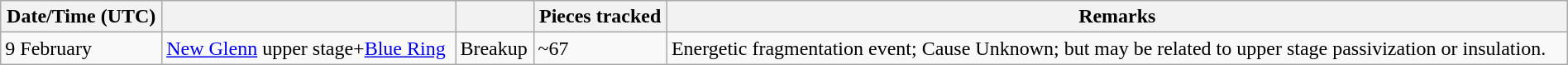<table class="wikitable" style="width:100%;">
<tr>
<th>Date/Time (UTC)</th>
<th></th>
<th></th>
<th>Pieces tracked</th>
<th>Remarks</th>
</tr>
<tr>
<td>9 February</td>
<td nowrap> <a href='#'>New Glenn</a> upper stage+<a href='#'>Blue Ring</a></td>
<td nowrap>Breakup</td>
<td>~67</td>
<td>Energetic fragmentation event; Cause Unknown; but may be related to upper stage passivization or insulation.</td>
</tr>
</table>
